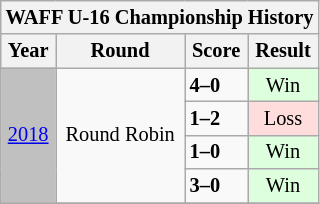<table class="wikitable collapsible collapsed" style="text-align: center;font-size:85%;">
<tr>
<th colspan=4>WAFF U-16 Championship History</th>
</tr>
<tr>
<th>Year</th>
<th>Round</th>
<th>Score</th>
<th>Result</th>
</tr>
<tr>
<td rowspan=4 style="background-color:Silver;"><a href='#'>2018</a></td>
<td rowspan=4>Round Robin</td>
<td align="left"> <strong>4–0</strong> </td>
<td style="background:#dfd;">Win</td>
</tr>
<tr>
<td align="left"> <strong>1–2</strong> </td>
<td style="background:#fdd;">Loss</td>
</tr>
<tr>
<td align="left"> <strong>1–0</strong> </td>
<td style="background:#dfd;">Win</td>
</tr>
<tr>
<td align="left"> <strong>3–0</strong> </td>
<td style="background:#dfd;">Win</td>
</tr>
<tr>
</tr>
</table>
